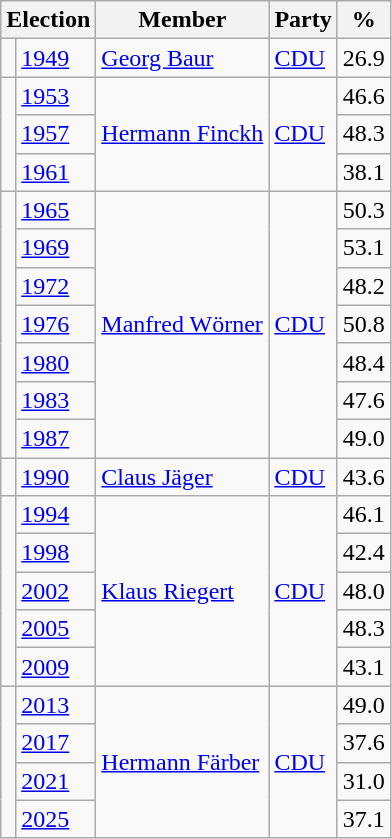<table class=wikitable>
<tr>
<th colspan=2>Election</th>
<th>Member</th>
<th>Party</th>
<th>%</th>
</tr>
<tr>
<td bgcolor=></td>
<td><a href='#'>1949</a></td>
<td><a href='#'>Georg Baur</a></td>
<td><a href='#'>CDU</a></td>
<td align=right>26.9</td>
</tr>
<tr>
<td rowspan=3 bgcolor=></td>
<td><a href='#'>1953</a></td>
<td rowspan=3><a href='#'>Hermann Finckh</a></td>
<td rowspan=3><a href='#'>CDU</a></td>
<td align=right>46.6</td>
</tr>
<tr>
<td><a href='#'>1957</a></td>
<td align=right>48.3</td>
</tr>
<tr>
<td><a href='#'>1961</a></td>
<td align=right>38.1</td>
</tr>
<tr>
<td rowspan=7 bgcolor=></td>
<td><a href='#'>1965</a></td>
<td rowspan=7><a href='#'>Manfred Wörner</a></td>
<td rowspan=7><a href='#'>CDU</a></td>
<td align=right>50.3</td>
</tr>
<tr>
<td><a href='#'>1969</a></td>
<td align=right>53.1</td>
</tr>
<tr>
<td><a href='#'>1972</a></td>
<td align=right>48.2</td>
</tr>
<tr>
<td><a href='#'>1976</a></td>
<td align=right>50.8</td>
</tr>
<tr>
<td><a href='#'>1980</a></td>
<td align=right>48.4</td>
</tr>
<tr>
<td><a href='#'>1983</a></td>
<td align=right>47.6</td>
</tr>
<tr>
<td><a href='#'>1987</a></td>
<td align=right>49.0</td>
</tr>
<tr>
<td bgcolor=></td>
<td><a href='#'>1990</a></td>
<td><a href='#'>Claus Jäger</a></td>
<td><a href='#'>CDU</a></td>
<td align=right>43.6</td>
</tr>
<tr>
<td rowspan=5 bgcolor=></td>
<td><a href='#'>1994</a></td>
<td rowspan=5><a href='#'>Klaus Riegert</a></td>
<td rowspan=5><a href='#'>CDU</a></td>
<td align=right>46.1</td>
</tr>
<tr>
<td><a href='#'>1998</a></td>
<td align=right>42.4</td>
</tr>
<tr>
<td><a href='#'>2002</a></td>
<td align=right>48.0</td>
</tr>
<tr>
<td><a href='#'>2005</a></td>
<td align=right>48.3</td>
</tr>
<tr>
<td><a href='#'>2009</a></td>
<td align=right>43.1</td>
</tr>
<tr>
<td rowspan=4 bgcolor=></td>
<td><a href='#'>2013</a></td>
<td rowspan=4><a href='#'>Hermann Färber</a></td>
<td rowspan=4><a href='#'>CDU</a></td>
<td align=right>49.0</td>
</tr>
<tr>
<td><a href='#'>2017</a></td>
<td align=right>37.6</td>
</tr>
<tr>
<td><a href='#'>2021</a></td>
<td align=right>31.0</td>
</tr>
<tr>
<td><a href='#'>2025</a></td>
<td align=right>37.1</td>
</tr>
</table>
